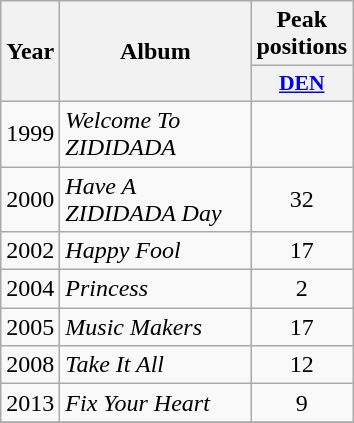<table class="wikitable">
<tr>
<th align="center" rowspan="2" width="10">Year</th>
<th align="center" rowspan="2" width="120">Album</th>
<th align="center" colspan="1" width="20">Peak positions</th>
</tr>
<tr>
<th scope="col" style="width:3em;font-size:90%;"><a href='#'>DEN</a><br></th>
</tr>
<tr>
<td style="text-align:center;">1999</td>
<td><em>Welcome To ZIDIDADA</em></td>
<td style="text-align:center;"></td>
</tr>
<tr>
<td style="text-align:center;">2000</td>
<td><em>Have A ZIDIDADA Day</em></td>
<td style="text-align:center;">32</td>
</tr>
<tr>
<td style="text-align:center;">2002</td>
<td><em>Happy Fool</em></td>
<td style="text-align:center;">17</td>
</tr>
<tr>
<td style="text-align:center;">2004</td>
<td><em>Princess</em></td>
<td style="text-align:center;">2</td>
</tr>
<tr>
<td style="text-align:center;">2005</td>
<td><em>Music Makers</em></td>
<td style="text-align:center;">17</td>
</tr>
<tr>
<td style="text-align:center;">2008</td>
<td><em> Take It All</em></td>
<td style="text-align:center;">12</td>
</tr>
<tr>
<td style="text-align:center;">2013</td>
<td><em>Fix Your Heart</em></td>
<td style="text-align:center;">9</td>
</tr>
<tr>
</tr>
</table>
